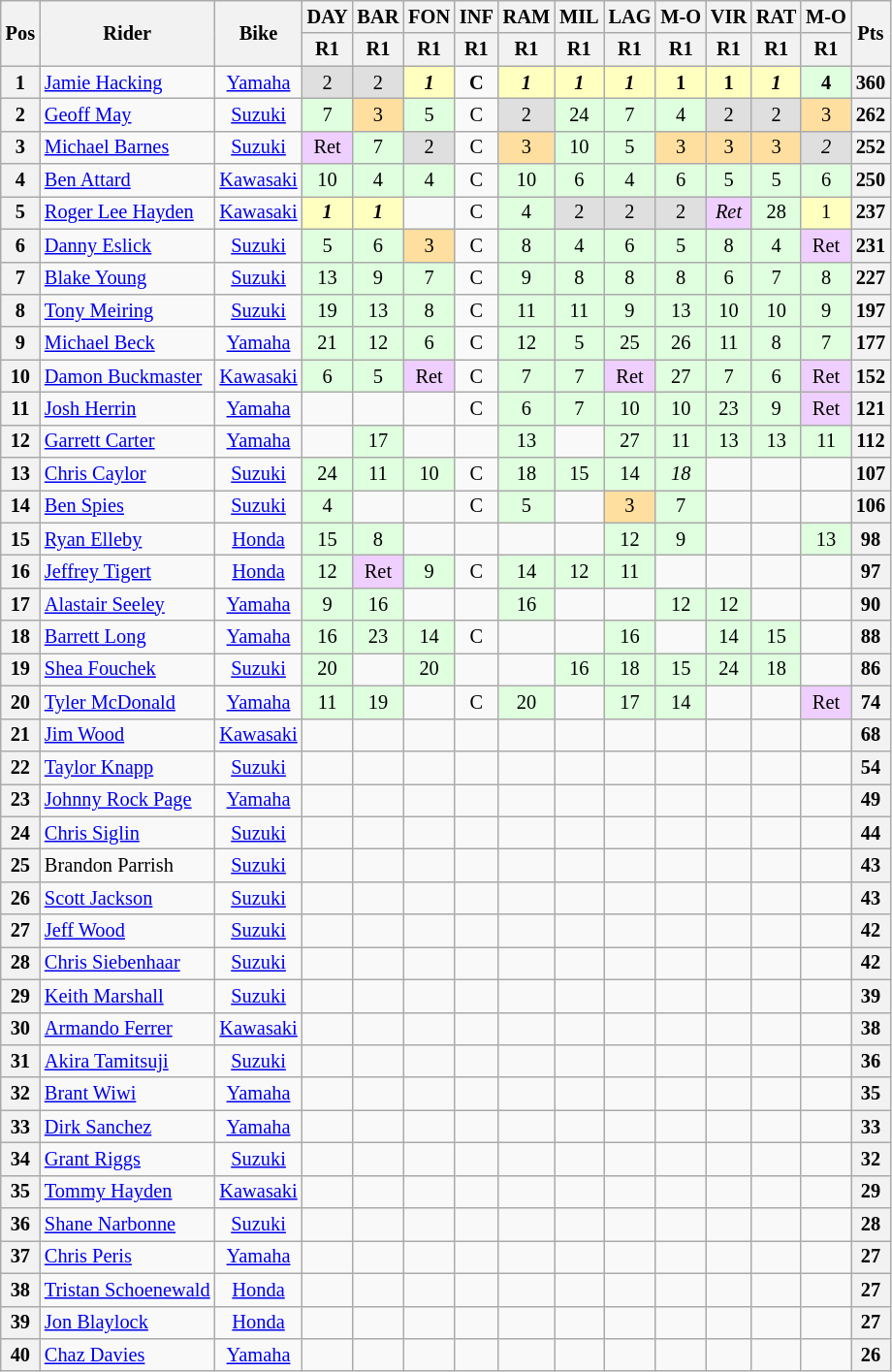<table class="wikitable" style="font-size: 85%; text-align: center">
<tr valign="top">
<th valign="middle" rowspan=2>Pos</th>
<th valign="middle" rowspan=2>Rider</th>
<th valign="middle" rowspan=2>Bike</th>
<th>DAY<br></th>
<th>BAR<br></th>
<th>FON<br></th>
<th>INF<br></th>
<th>RAM<br></th>
<th>MIL<br></th>
<th>LAG<br></th>
<th>M-O<br></th>
<th>VIR<br></th>
<th>RAT<br></th>
<th>M-O<br></th>
<th valign="middle" rowspan=2>Pts</th>
</tr>
<tr>
<th>R1</th>
<th>R1</th>
<th>R1</th>
<th>R1</th>
<th>R1</th>
<th>R1</th>
<th>R1</th>
<th>R1</th>
<th>R1</th>
<th>R1</th>
<th>R1</th>
</tr>
<tr>
<th>1</th>
<td align="left"> <a href='#'>Jamie Hacking</a></td>
<td><a href='#'>Yamaha</a></td>
<td style="background:#dfdfdf;">2</td>
<td style="background:#dfdfdf;">2</td>
<td style="background:#ffffbf;"><strong><em>1</em></strong></td>
<td><strong>C</strong></td>
<td style="background:#ffffbf;"><strong><em>1</em></strong></td>
<td style="background:#ffffbf;"><strong><em>1</em></strong></td>
<td style="background:#ffffbf;"><strong><em>1</em></strong></td>
<td style="background:#ffffbf;"><strong>1</strong></td>
<td style="background:#ffffbf;"><strong>1</strong></td>
<td style="background:#ffffbf;"><strong><em>1</em></strong></td>
<td style="background:#dfffdf;"><strong>4</strong></td>
<th>360</th>
</tr>
<tr>
<th>2</th>
<td align="left"> <a href='#'>Geoff May</a></td>
<td><a href='#'>Suzuki</a></td>
<td style="background:#dfffdf;">7</td>
<td style="background:#ffdf9f;">3</td>
<td style="background:#dfffdf;">5</td>
<td>C</td>
<td style="background:#dfdfdf;">2</td>
<td style="background:#dfffdf;">24</td>
<td style="background:#dfffdf;">7</td>
<td style="background:#dfffdf;">4</td>
<td style="background:#dfdfdf;">2</td>
<td style="background:#dfdfdf;">2</td>
<td style="background:#ffdf9f;">3</td>
<th>262</th>
</tr>
<tr>
<th>3</th>
<td align="left"> <a href='#'>Michael Barnes</a></td>
<td><a href='#'>Suzuki</a></td>
<td style="background:#efcfff;">Ret</td>
<td style="background:#dfffdf;">7</td>
<td style="background:#dfdfdf;">2</td>
<td>C</td>
<td style="background:#ffdf9f;">3</td>
<td style="background:#dfffdf;">10</td>
<td style="background:#dfffdf;">5</td>
<td style="background:#ffdf9f;">3</td>
<td style="background:#ffdf9f;">3</td>
<td style="background:#ffdf9f;">3</td>
<td style="background:#dfdfdf;"><em>2</em></td>
<th>252</th>
</tr>
<tr>
<th>4</th>
<td align="left"> <a href='#'>Ben Attard</a></td>
<td><a href='#'>Kawasaki</a></td>
<td style="background:#dfffdf;">10</td>
<td style="background:#dfffdf;">4</td>
<td style="background:#dfffdf;">4</td>
<td>C</td>
<td style="background:#dfffdf;">10</td>
<td style="background:#dfffdf;">6</td>
<td style="background:#dfffdf;">4</td>
<td style="background:#dfffdf;">6</td>
<td style="background:#dfffdf;">5</td>
<td style="background:#dfffdf;">5</td>
<td style="background:#dfffdf;">6</td>
<th>250</th>
</tr>
<tr>
<th>5</th>
<td align="left"> <a href='#'>Roger Lee Hayden</a></td>
<td><a href='#'>Kawasaki</a></td>
<td style="background:#ffffbf;"><strong><em>1</em></strong></td>
<td style="background:#ffffbf;"><strong><em>1</em></strong></td>
<td></td>
<td>C</td>
<td style="background:#dfffdf;">4</td>
<td style="background:#dfdfdf;">2</td>
<td style="background:#dfdfdf;">2</td>
<td style="background:#dfdfdf;">2</td>
<td style="background:#efcfff;"><em>Ret</em></td>
<td style="background:#dfffdf;">28</td>
<td style="background:#ffffbf;">1</td>
<th>237</th>
</tr>
<tr>
<th>6</th>
<td align="left"> <a href='#'>Danny Eslick</a></td>
<td><a href='#'>Suzuki</a></td>
<td style="background:#dfffdf;">5</td>
<td style="background:#dfffdf;">6</td>
<td style="background:#ffdf9f;">3</td>
<td>C</td>
<td style="background:#dfffdf;">8</td>
<td style="background:#dfffdf;">4</td>
<td style="background:#dfffdf;">6</td>
<td style="background:#dfffdf;">5</td>
<td style="background:#dfffdf;">8</td>
<td style="background:#dfffdf;">4</td>
<td style="background:#efcfff;">Ret</td>
<th>231</th>
</tr>
<tr>
<th>7</th>
<td align="left"> <a href='#'>Blake Young</a></td>
<td><a href='#'>Suzuki</a></td>
<td style="background:#dfffdf;">13</td>
<td style="background:#dfffdf;">9</td>
<td style="background:#dfffdf;">7</td>
<td>C</td>
<td style="background:#dfffdf;">9</td>
<td style="background:#dfffdf;">8</td>
<td style="background:#dfffdf;">8</td>
<td style="background:#dfffdf;">8</td>
<td style="background:#dfffdf;">6</td>
<td style="background:#dfffdf;">7</td>
<td style="background:#dfffdf;">8</td>
<th>227</th>
</tr>
<tr>
<th>8</th>
<td align="left"> <a href='#'>Tony Meiring</a></td>
<td><a href='#'>Suzuki</a></td>
<td style="background:#dfffdf;">19</td>
<td style="background:#dfffdf;">13</td>
<td style="background:#dfffdf;">8</td>
<td>C</td>
<td style="background:#dfffdf;">11</td>
<td style="background:#dfffdf;">11</td>
<td style="background:#dfffdf;">9</td>
<td style="background:#dfffdf;">13</td>
<td style="background:#dfffdf;">10</td>
<td style="background:#dfffdf;">10</td>
<td style="background:#dfffdf;">9</td>
<th>197</th>
</tr>
<tr>
<th>9</th>
<td align="left"> <a href='#'>Michael Beck</a></td>
<td><a href='#'>Yamaha</a></td>
<td style="background:#dfffdf;">21</td>
<td style="background:#dfffdf;">12</td>
<td style="background:#dfffdf;">6</td>
<td>C</td>
<td style="background:#dfffdf;">12</td>
<td style="background:#dfffdf;">5</td>
<td style="background:#dfffdf;">25</td>
<td style="background:#dfffdf;">26</td>
<td style="background:#dfffdf;">11</td>
<td style="background:#dfffdf;">8</td>
<td style="background:#dfffdf;">7</td>
<th>177</th>
</tr>
<tr>
<th>10</th>
<td align="left"> <a href='#'>Damon Buckmaster</a></td>
<td><a href='#'>Kawasaki</a></td>
<td style="background:#dfffdf;">6</td>
<td style="background:#dfffdf;">5</td>
<td style="background:#efcfff;">Ret</td>
<td>C</td>
<td style="background:#dfffdf;">7</td>
<td style="background:#dfffdf;">7</td>
<td style="background:#efcfff;">Ret</td>
<td style="background:#dfffdf;">27</td>
<td style="background:#dfffdf;">7</td>
<td style="background:#dfffdf;">6</td>
<td style="background:#efcfff;">Ret</td>
<th>152</th>
</tr>
<tr>
<th>11</th>
<td align="left"> <a href='#'>Josh Herrin</a></td>
<td><a href='#'>Yamaha</a></td>
<td></td>
<td></td>
<td></td>
<td>C</td>
<td style="background:#dfffdf;">6</td>
<td style="background:#dfffdf;">7</td>
<td style="background:#dfffdf;">10</td>
<td style="background:#dfffdf;">10</td>
<td style="background:#dfffdf;">23</td>
<td style="background:#dfffdf;">9</td>
<td style="background:#efcfff;">Ret</td>
<th>121</th>
</tr>
<tr>
<th>12</th>
<td align="left"> <a href='#'>Garrett Carter</a></td>
<td><a href='#'>Yamaha</a></td>
<td></td>
<td style="background:#dfffdf;">17</td>
<td></td>
<td></td>
<td style="background:#dfffdf;">13</td>
<td></td>
<td style="background:#dfffdf;">27</td>
<td style="background:#dfffdf;">11</td>
<td style="background:#dfffdf;">13</td>
<td style="background:#dfffdf;">13</td>
<td style="background:#dfffdf;">11</td>
<th>112</th>
</tr>
<tr>
<th>13</th>
<td align="left"> <a href='#'>Chris Caylor</a></td>
<td><a href='#'>Suzuki</a></td>
<td style="background:#dfffdf;">24</td>
<td style="background:#dfffdf;">11</td>
<td style="background:#dfffdf;">10</td>
<td>C</td>
<td style="background:#dfffdf;">18</td>
<td style="background:#dfffdf;">15</td>
<td style="background:#dfffdf;">14</td>
<td style="background:#dfffdf;"><em>18</em></td>
<td></td>
<td></td>
<td></td>
<th>107</th>
</tr>
<tr>
<th>14</th>
<td align="left"> <a href='#'>Ben Spies</a></td>
<td><a href='#'>Suzuki</a></td>
<td style="background:#dfffdf;">4</td>
<td></td>
<td></td>
<td>C</td>
<td style="background:#dfffdf;">5</td>
<td></td>
<td style="background:#ffdf9f;">3</td>
<td style="background:#dfffdf;">7</td>
<td></td>
<td></td>
<td></td>
<th>106</th>
</tr>
<tr>
<th>15</th>
<td align="left"> <a href='#'>Ryan Elleby</a></td>
<td><a href='#'>Honda</a></td>
<td style="background:#dfffdf;">15</td>
<td style="background:#dfffdf;">8</td>
<td></td>
<td></td>
<td></td>
<td></td>
<td style="background:#dfffdf;">12</td>
<td style="background:#dfffdf;">9</td>
<td></td>
<td></td>
<td style="background:#dfffdf;">13</td>
<th>98</th>
</tr>
<tr>
<th>16</th>
<td align="left"> <a href='#'>Jeffrey Tigert</a></td>
<td><a href='#'>Honda</a></td>
<td style="background:#dfffdf;">12</td>
<td style="background:#efcfff;">Ret</td>
<td style="background:#dfffdf;">9</td>
<td>C</td>
<td style="background:#dfffdf;">14</td>
<td style="background:#dfffdf;">12</td>
<td style="background:#dfffdf;">11</td>
<td></td>
<td></td>
<td></td>
<td></td>
<th>97</th>
</tr>
<tr>
<th>17</th>
<td align="left"> <a href='#'>Alastair Seeley</a></td>
<td><a href='#'>Yamaha</a></td>
<td style="background:#dfffdf;">9</td>
<td style="background:#dfffdf;">16</td>
<td></td>
<td></td>
<td style="background:#dfffdf;">16</td>
<td></td>
<td></td>
<td style="background:#dfffdf;">12</td>
<td style="background:#dfffdf;">12</td>
<td></td>
<td></td>
<th>90</th>
</tr>
<tr>
<th>18</th>
<td align="left"> <a href='#'>Barrett Long</a></td>
<td><a href='#'>Yamaha</a></td>
<td style="background:#dfffdf;">16</td>
<td style="background:#dfffdf;">23</td>
<td style="background:#dfffdf;">14</td>
<td>C</td>
<td></td>
<td></td>
<td style="background:#dfffdf;">16</td>
<td></td>
<td style="background:#dfffdf;">14</td>
<td style="background:#dfffdf;">15</td>
<td></td>
<th>88</th>
</tr>
<tr>
<th>19</th>
<td align="left"> <a href='#'>Shea Fouchek</a></td>
<td><a href='#'>Suzuki</a></td>
<td style="background:#dfffdf;">20</td>
<td></td>
<td style="background:#dfffdf;">20</td>
<td></td>
<td></td>
<td style="background:#dfffdf;">16</td>
<td style="background:#dfffdf;">18</td>
<td style="background:#dfffdf;">15</td>
<td style="background:#dfffdf;">24</td>
<td style="background:#dfffdf;">18</td>
<td></td>
<th>86</th>
</tr>
<tr>
<th>20</th>
<td align="left"> <a href='#'>Tyler McDonald</a></td>
<td><a href='#'>Yamaha</a></td>
<td style="background:#dfffdf;">11</td>
<td style="background:#dfffdf;">19</td>
<td></td>
<td>C</td>
<td style="background:#dfffdf;">20</td>
<td></td>
<td style="background:#dfffdf;">17</td>
<td style="background:#dfffdf;">14</td>
<td></td>
<td></td>
<td style="background:#efcfff;">Ret</td>
<th>74</th>
</tr>
<tr>
<th>21</th>
<td align="left"> <a href='#'>Jim Wood</a></td>
<td><a href='#'>Kawasaki</a></td>
<td></td>
<td></td>
<td></td>
<td></td>
<td></td>
<td></td>
<td></td>
<td></td>
<td></td>
<td></td>
<td></td>
<th>68</th>
</tr>
<tr>
<th>22</th>
<td align="left"> <a href='#'>Taylor Knapp</a></td>
<td><a href='#'>Suzuki</a></td>
<td></td>
<td></td>
<td></td>
<td></td>
<td></td>
<td></td>
<td></td>
<td></td>
<td></td>
<td></td>
<td></td>
<th>54</th>
</tr>
<tr>
<th>23</th>
<td align="left"> <a href='#'>Johnny Rock Page</a></td>
<td><a href='#'>Yamaha</a></td>
<td></td>
<td></td>
<td></td>
<td></td>
<td></td>
<td></td>
<td></td>
<td></td>
<td></td>
<td></td>
<td></td>
<th>49</th>
</tr>
<tr>
<th>24</th>
<td align="left"> <a href='#'>Chris Siglin</a></td>
<td><a href='#'>Suzuki</a></td>
<td></td>
<td></td>
<td></td>
<td></td>
<td></td>
<td></td>
<td></td>
<td></td>
<td></td>
<td></td>
<td></td>
<th>44</th>
</tr>
<tr>
<th>25</th>
<td align="left"> Brandon Parrish</td>
<td><a href='#'>Suzuki</a></td>
<td></td>
<td></td>
<td></td>
<td></td>
<td></td>
<td></td>
<td></td>
<td></td>
<td></td>
<td></td>
<td></td>
<th>43</th>
</tr>
<tr>
<th>26</th>
<td align="left"> <a href='#'>Scott Jackson</a></td>
<td><a href='#'>Suzuki</a></td>
<td></td>
<td></td>
<td></td>
<td></td>
<td></td>
<td></td>
<td></td>
<td></td>
<td></td>
<td></td>
<td></td>
<th>43</th>
</tr>
<tr>
<th>27</th>
<td align="left"> <a href='#'>Jeff Wood</a></td>
<td><a href='#'>Suzuki</a></td>
<td></td>
<td></td>
<td></td>
<td></td>
<td></td>
<td></td>
<td></td>
<td></td>
<td></td>
<td></td>
<td></td>
<th>42</th>
</tr>
<tr>
<th>28</th>
<td align="left"> <a href='#'>Chris Siebenhaar</a></td>
<td><a href='#'>Suzuki</a></td>
<td></td>
<td></td>
<td></td>
<td></td>
<td></td>
<td></td>
<td></td>
<td></td>
<td></td>
<td></td>
<td></td>
<th>42</th>
</tr>
<tr>
<th>29</th>
<td align="left"> <a href='#'>Keith Marshall</a></td>
<td><a href='#'>Suzuki</a></td>
<td></td>
<td></td>
<td></td>
<td></td>
<td></td>
<td></td>
<td></td>
<td></td>
<td></td>
<td></td>
<td></td>
<th>39</th>
</tr>
<tr>
<th>30</th>
<td align="left"> <a href='#'>Armando Ferrer</a></td>
<td><a href='#'>Kawasaki</a></td>
<td></td>
<td></td>
<td></td>
<td></td>
<td></td>
<td></td>
<td></td>
<td></td>
<td></td>
<td></td>
<td></td>
<th>38</th>
</tr>
<tr>
<th>31</th>
<td align="left"> <a href='#'>Akira Tamitsuji</a></td>
<td><a href='#'>Suzuki</a></td>
<td></td>
<td></td>
<td></td>
<td></td>
<td></td>
<td></td>
<td></td>
<td></td>
<td></td>
<td></td>
<td></td>
<th>36</th>
</tr>
<tr>
<th>32</th>
<td align="left"> <a href='#'>Brant Wiwi</a></td>
<td><a href='#'>Yamaha</a></td>
<td></td>
<td></td>
<td></td>
<td></td>
<td></td>
<td></td>
<td></td>
<td></td>
<td></td>
<td></td>
<td></td>
<th>35</th>
</tr>
<tr>
<th>33</th>
<td align="left"> <a href='#'>Dirk Sanchez</a></td>
<td><a href='#'>Yamaha</a></td>
<td></td>
<td></td>
<td></td>
<td></td>
<td></td>
<td></td>
<td></td>
<td></td>
<td></td>
<td></td>
<td></td>
<th>33</th>
</tr>
<tr>
<th>34</th>
<td align="left"> <a href='#'>Grant Riggs</a></td>
<td><a href='#'>Suzuki</a></td>
<td></td>
<td></td>
<td></td>
<td></td>
<td></td>
<td></td>
<td></td>
<td></td>
<td></td>
<td></td>
<td></td>
<th>32</th>
</tr>
<tr>
<th>35</th>
<td align="left"> <a href='#'>Tommy Hayden</a></td>
<td><a href='#'>Kawasaki</a></td>
<td></td>
<td></td>
<td></td>
<td></td>
<td></td>
<td></td>
<td></td>
<td></td>
<td></td>
<td></td>
<td></td>
<th>29</th>
</tr>
<tr>
<th>36</th>
<td align="left"> <a href='#'>Shane Narbonne</a></td>
<td><a href='#'>Suzuki</a></td>
<td></td>
<td></td>
<td></td>
<td></td>
<td></td>
<td></td>
<td></td>
<td></td>
<td></td>
<td></td>
<td></td>
<th>28</th>
</tr>
<tr>
<th>37</th>
<td align="left"> <a href='#'>Chris Peris</a></td>
<td><a href='#'>Yamaha</a></td>
<td></td>
<td></td>
<td></td>
<td></td>
<td></td>
<td></td>
<td></td>
<td></td>
<td></td>
<td></td>
<td></td>
<th>27</th>
</tr>
<tr>
<th>38</th>
<td align="left"> <a href='#'>Tristan Schoenewald</a></td>
<td><a href='#'>Honda</a></td>
<td></td>
<td></td>
<td></td>
<td></td>
<td></td>
<td></td>
<td></td>
<td></td>
<td></td>
<td></td>
<td></td>
<th>27</th>
</tr>
<tr>
<th>39</th>
<td align="left"> <a href='#'>Jon Blaylock</a></td>
<td><a href='#'>Honda</a></td>
<td></td>
<td></td>
<td></td>
<td></td>
<td></td>
<td></td>
<td></td>
<td></td>
<td></td>
<td></td>
<td></td>
<th>27</th>
</tr>
<tr>
<th>40</th>
<td align="left"> <a href='#'>Chaz Davies</a></td>
<td><a href='#'>Yamaha</a></td>
<td></td>
<td></td>
<td></td>
<td></td>
<td></td>
<td></td>
<td></td>
<td></td>
<td></td>
<td></td>
<td></td>
<th>26</th>
</tr>
</table>
